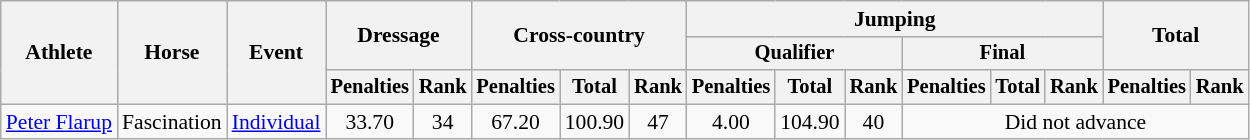<table class=wikitable style="font-size:90%">
<tr>
<th rowspan="3">Athlete</th>
<th rowspan="3">Horse</th>
<th rowspan="3">Event</th>
<th colspan="2" rowspan="2">Dressage</th>
<th colspan="3" rowspan="2">Cross-country</th>
<th colspan="6">Jumping</th>
<th colspan="2" rowspan="2">Total</th>
</tr>
<tr style="font-size:95%">
<th colspan="3">Qualifier</th>
<th colspan="3">Final</th>
</tr>
<tr style="font-size:95%">
<th>Penalties</th>
<th>Rank</th>
<th>Penalties</th>
<th>Total</th>
<th>Rank</th>
<th>Penalties</th>
<th>Total</th>
<th>Rank</th>
<th>Penalties</th>
<th>Total</th>
<th>Rank</th>
<th>Penalties</th>
<th>Rank</th>
</tr>
<tr align=center>
<td align=left><a href='#'>Peter Flarup</a></td>
<td align=left>Fascination</td>
<td align=left><a href='#'>Individual</a></td>
<td>33.70</td>
<td>34</td>
<td>67.20</td>
<td>100.90</td>
<td>47</td>
<td>4.00</td>
<td>104.90</td>
<td>40</td>
<td colspan=5>Did not advance</td>
</tr>
</table>
